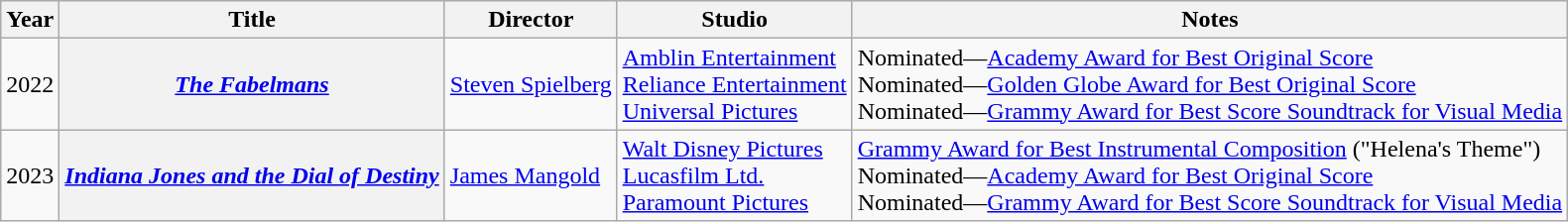<table class="wikitable sortable">
<tr>
<th>Year</th>
<th>Title</th>
<th>Director</th>
<th>Studio</th>
<th>Notes</th>
</tr>
<tr>
<td>2022</td>
<th><em><a href='#'>The Fabelmans</a></em></th>
<td><a href='#'>Steven Spielberg</a></td>
<td><a href='#'>Amblin Entertainment</a><br><a href='#'>Reliance Entertainment</a><br><a href='#'>Universal Pictures</a></td>
<td>Nominated—<a href='#'>Academy Award for Best Original Score</a><br>Nominated—<a href='#'>Golden Globe Award for Best Original Score</a><br>Nominated—<a href='#'>Grammy Award for Best Score Soundtrack for Visual Media</a></td>
</tr>
<tr>
<td>2023</td>
<th><em><a href='#'>Indiana Jones and the Dial of Destiny</a></em></th>
<td><a href='#'>James Mangold</a></td>
<td><a href='#'>Walt Disney Pictures</a><br><a href='#'>Lucasfilm Ltd.</a><br><a href='#'>Paramount Pictures</a></td>
<td><a href='#'>Grammy Award for Best Instrumental Composition</a> ("Helena's Theme")<br>Nominated—<a href='#'>Academy Award for Best Original Score</a><br>Nominated—<a href='#'>Grammy Award for Best Score Soundtrack for Visual Media</a></td>
</tr>
</table>
